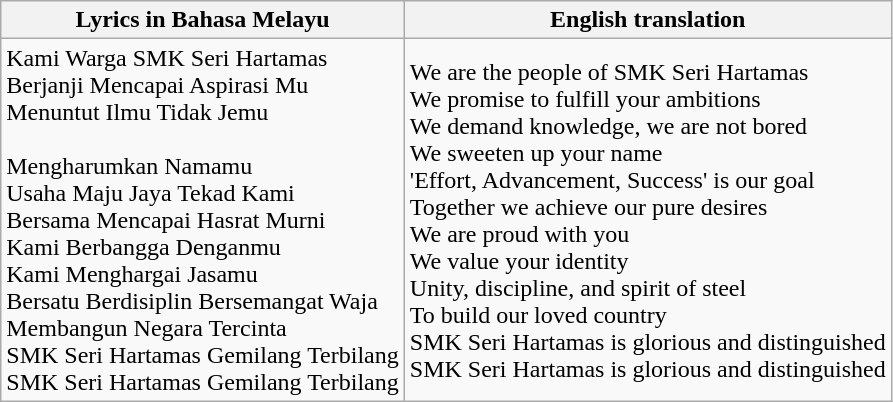<table class="wikitable">
<tr>
<th>Lyrics in Bahasa Melayu</th>
<th>English translation</th>
</tr>
<tr>
<td>Kami Warga SMK Seri Hartamas<br>Berjanji Mencapai Aspirasi Mu<br>Menuntut Ilmu Tidak Jemu<br><br>Mengharumkan Namamu<br>Usaha Maju Jaya Tekad Kami<br>Bersama Mencapai Hasrat Murni<br>Kami Berbangga Denganmu<br>Kami Menghargai Jasamu<br>Bersatu Berdisiplin Bersemangat Waja<br>Membangun Negara Tercinta<br>SMK Seri Hartamas Gemilang Terbilang<br>SMK Seri Hartamas Gemilang Terbilang</td>
<td>We are the people of SMK Seri Hartamas<br>We promise to fulfill your ambitions<br>We demand knowledge, we are not bored<br>We sweeten up your name<br>'Effort, Advancement, Success' is our goal<br>Together we achieve our pure desires<br>We are proud with you<br>We value your identity<br>Unity, discipline, and spirit of steel<br>To build our loved country<br>SMK Seri Hartamas is glorious and distinguished<br>SMK Seri Hartamas is glorious and distinguished<br></td>
</tr>
</table>
